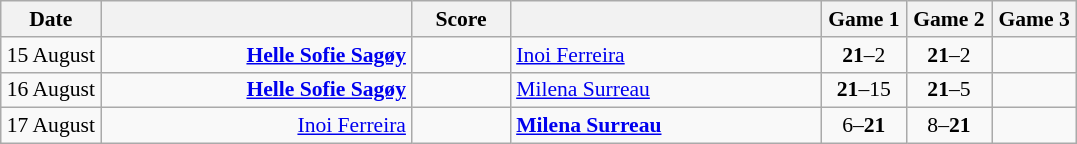<table class="wikitable" style="text-align: center; font-size:90% ">
<tr>
<th width="60">Date</th>
<th align="right" width="200"></th>
<th width="60">Score</th>
<th align="left" width="200"></th>
<th width="50">Game 1</th>
<th width="50">Game 2</th>
<th width="50">Game 3</th>
</tr>
<tr>
<td>15 August</td>
<td align="right"><strong><a href='#'>Helle Sofie Sagøy</a> </strong></td>
<td align="center"></td>
<td align="left"> <a href='#'>Inoi Ferreira</a></td>
<td><strong>21</strong>–2</td>
<td><strong>21</strong>–2</td>
<td></td>
</tr>
<tr>
<td>16 August</td>
<td align="right"><strong><a href='#'>Helle Sofie Sagøy</a> </strong></td>
<td align="center"></td>
<td align="left"> <a href='#'>Milena Surreau</a></td>
<td><strong>21</strong>–15</td>
<td><strong>21</strong>–5</td>
<td></td>
</tr>
<tr>
<td>17 August</td>
<td align="right"><a href='#'>Inoi Ferreira</a> </td>
<td align="center"></td>
<td align="left"><strong> <a href='#'>Milena Surreau</a></strong></td>
<td>6–<strong>21</strong></td>
<td>8–<strong>21</strong></td>
<td></td>
</tr>
</table>
